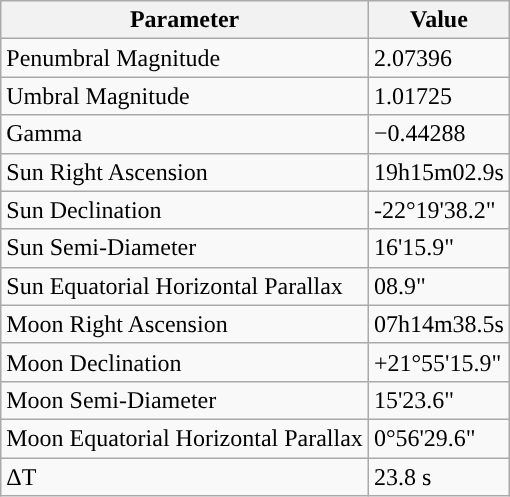<table class="wikitable">
<tr>
<th>Parameter</th>
<th>Value</th>
</tr>
<tr>
<td>Penumbral Magnitude</td>
<td>2.07396</td>
</tr>
<tr>
<td>Umbral Magnitude</td>
<td>1.01725</td>
</tr>
<tr>
<td>Gamma</td>
<td>−0.44288</td>
</tr>
<tr>
<td>Sun Right Ascension</td>
<td>19h15m02.9s</td>
</tr>
<tr>
<td>Sun Declination</td>
<td>-22°19'38.2"</td>
</tr>
<tr>
<td>Sun Semi-Diameter</td>
<td>16'15.9"</td>
</tr>
<tr>
<td>Sun Equatorial Horizontal Parallax</td>
<td>08.9"</td>
</tr>
<tr>
<td>Moon Right Ascension</td>
<td>07h14m38.5s</td>
</tr>
<tr>
<td>Moon Declination</td>
<td>+21°55'15.9"</td>
</tr>
<tr>
<td>Moon Semi-Diameter</td>
<td>15'23.6"</td>
</tr>
<tr>
<td>Moon Equatorial Horizontal Parallax</td>
<td>0°56'29.6"</td>
</tr>
<tr>
<td>ΔT</td>
<td>23.8 s</td>
</tr>
</table>
